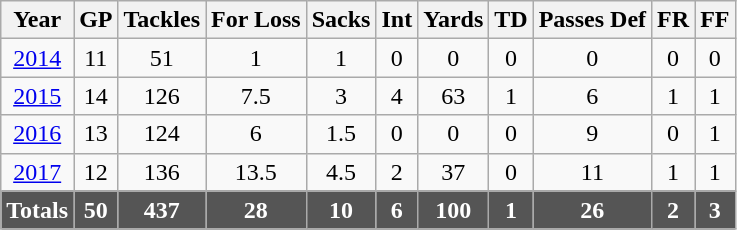<table class="wikitable" style="text-align:center;">
<tr>
<th>Year</th>
<th>GP</th>
<th>Tackles</th>
<th>For Loss</th>
<th>Sacks</th>
<th>Int</th>
<th>Yards</th>
<th>TD</th>
<th>Passes Def</th>
<th>FR</th>
<th>FF</th>
</tr>
<tr>
<td><a href='#'>2014</a></td>
<td>11</td>
<td>51</td>
<td>1</td>
<td>1</td>
<td>0</td>
<td>0</td>
<td>0</td>
<td>0</td>
<td>0</td>
<td>0</td>
</tr>
<tr>
<td><a href='#'>2015</a></td>
<td>14</td>
<td>126</td>
<td>7.5</td>
<td>3</td>
<td>4</td>
<td>63</td>
<td>1</td>
<td>6</td>
<td>1</td>
<td>1</td>
</tr>
<tr>
<td><a href='#'>2016</a></td>
<td>13</td>
<td>124</td>
<td>6</td>
<td>1.5</td>
<td>0</td>
<td>0</td>
<td>0</td>
<td>9</td>
<td>0</td>
<td>1</td>
</tr>
<tr>
<td><a href='#'>2017</a></td>
<td>12</td>
<td>136</td>
<td>13.5</td>
<td>4.5</td>
<td>2</td>
<td>37</td>
<td>0</td>
<td>11</td>
<td>1</td>
<td>1</td>
</tr>
<tr style="background:#555; font-weight:bold; color:white;">
<td>Totals</td>
<td>50</td>
<td>437</td>
<td>28</td>
<td>10</td>
<td>6</td>
<td>100</td>
<td>1</td>
<td>26</td>
<td>2</td>
<td>3</td>
</tr>
</table>
